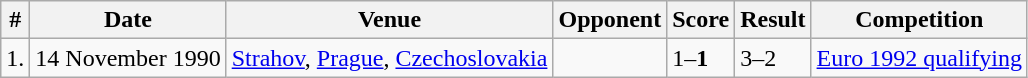<table class="wikitable" style="font-size:100%">
<tr>
<th>#</th>
<th>Date</th>
<th>Venue</th>
<th>Opponent</th>
<th>Score</th>
<th>Result</th>
<th>Competition</th>
</tr>
<tr>
<td>1.</td>
<td>14 November 1990</td>
<td><a href='#'>Strahov</a>, <a href='#'>Prague</a>, <a href='#'>Czechoslovakia</a></td>
<td></td>
<td>1–<strong>1</strong></td>
<td>3–2</td>
<td><a href='#'>Euro 1992 qualifying</a></td>
</tr>
</table>
